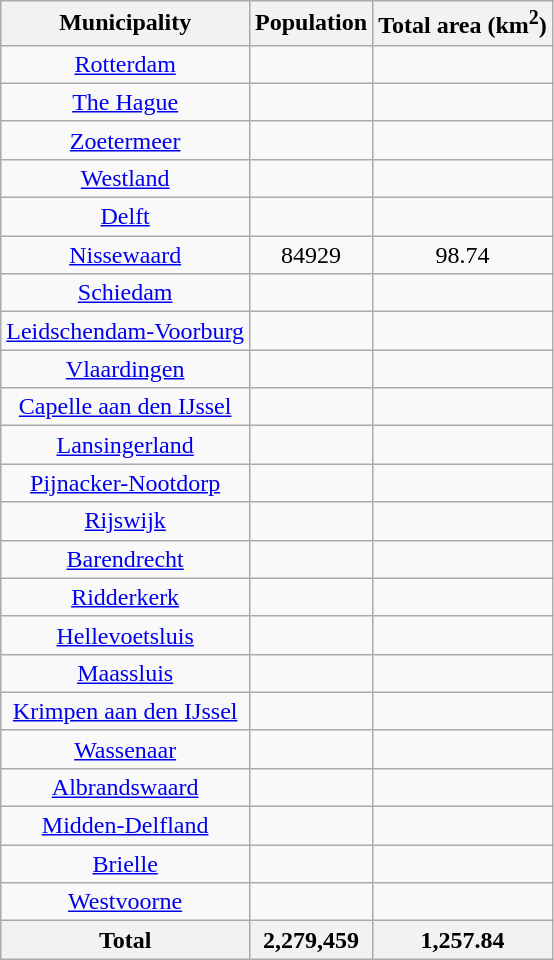<table class="wikitable sortable" style="text-align:center;">
<tr>
<th>Municipality</th>
<th>Population</th>
<th>Total area (km<sup>2</sup>)</th>
</tr>
<tr>
<td><a href='#'>Rotterdam</a></td>
<td></td>
<td></td>
</tr>
<tr>
<td><a href='#'>The Hague</a></td>
<td></td>
<td></td>
</tr>
<tr>
<td><a href='#'>Zoetermeer</a></td>
<td></td>
<td></td>
</tr>
<tr>
<td><a href='#'>Westland</a></td>
<td></td>
<td></td>
</tr>
<tr>
<td><a href='#'>Delft</a></td>
<td></td>
<td></td>
</tr>
<tr>
<td><a href='#'>Nissewaard</a></td>
<td>84929</td>
<td>98.74</td>
</tr>
<tr>
<td><a href='#'>Schiedam</a></td>
<td></td>
<td></td>
</tr>
<tr>
<td><a href='#'>Leidschendam-Voorburg</a></td>
<td></td>
<td></td>
</tr>
<tr>
<td><a href='#'>Vlaardingen</a></td>
<td></td>
<td></td>
</tr>
<tr>
<td><a href='#'>Capelle aan den IJssel</a></td>
<td></td>
<td></td>
</tr>
<tr>
<td><a href='#'>Lansingerland</a></td>
<td></td>
<td></td>
</tr>
<tr>
<td><a href='#'>Pijnacker-Nootdorp</a></td>
<td></td>
<td></td>
</tr>
<tr>
<td><a href='#'>Rijswijk</a></td>
<td></td>
<td></td>
</tr>
<tr>
<td><a href='#'>Barendrecht</a></td>
<td></td>
<td></td>
</tr>
<tr>
<td><a href='#'>Ridderkerk</a></td>
<td></td>
<td></td>
</tr>
<tr>
<td><a href='#'>Hellevoetsluis</a></td>
<td></td>
<td></td>
</tr>
<tr>
<td><a href='#'>Maassluis</a></td>
<td></td>
<td></td>
</tr>
<tr>
<td><a href='#'>Krimpen aan den IJssel</a></td>
<td></td>
<td></td>
</tr>
<tr>
<td><a href='#'>Wassenaar</a></td>
<td></td>
<td></td>
</tr>
<tr>
<td><a href='#'>Albrandswaard</a></td>
<td></td>
<td></td>
</tr>
<tr>
<td><a href='#'>Midden-Delfland</a></td>
<td></td>
<td></td>
</tr>
<tr>
<td><a href='#'>Brielle</a></td>
<td></td>
<td></td>
</tr>
<tr>
<td><a href='#'>Westvoorne</a></td>
<td></td>
<td></td>
</tr>
<tr>
<th>Total</th>
<th>2,279,459</th>
<th>1,257.84</th>
</tr>
</table>
